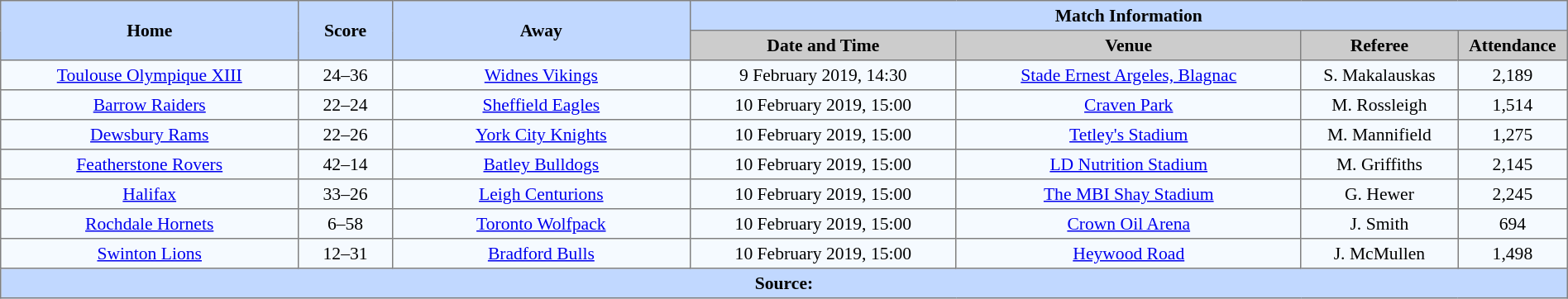<table border=1 style="border-collapse:collapse; font-size:90%; text-align:center;" cellpadding=3 cellspacing=0 width=100%>
<tr bgcolor="#c1d8ff">
<th rowspan="2" width="19%">Home</th>
<th rowspan="2" width="6%">Score</th>
<th rowspan="2" width="19%">Away</th>
<th colspan="4">Match Information</th>
</tr>
<tr bgcolor="#cccccc">
<th width="17%">Date and Time</th>
<th width="22%">Venue</th>
<th width="10%">Referee</th>
<th width="7%">Attendance</th>
</tr>
<tr bgcolor="#f5faff">
<td> <a href='#'>Toulouse Olympique XIII</a></td>
<td>24–36</td>
<td> <a href='#'>Widnes Vikings</a></td>
<td>9 February 2019, 14:30</td>
<td><a href='#'>Stade Ernest Argeles, Blagnac</a></td>
<td>S. Makalauskas</td>
<td>2,189</td>
</tr>
<tr bgcolor="#f5faff">
<td> <a href='#'>Barrow Raiders</a></td>
<td>22–24</td>
<td> <a href='#'>Sheffield Eagles</a></td>
<td>10 February 2019, 15:00</td>
<td><a href='#'>Craven Park</a></td>
<td>M. Rossleigh</td>
<td>1,514</td>
</tr>
<tr bgcolor="#f5faff">
<td> <a href='#'>Dewsbury Rams</a></td>
<td>22–26</td>
<td> <a href='#'>York City Knights</a></td>
<td>10 February 2019, 15:00</td>
<td><a href='#'>Tetley's Stadium</a></td>
<td>M. Mannifield</td>
<td>1,275</td>
</tr>
<tr bgcolor="#f5faff">
<td> <a href='#'>Featherstone Rovers</a></td>
<td>42–14</td>
<td> <a href='#'>Batley Bulldogs</a></td>
<td>10 February 2019, 15:00</td>
<td><a href='#'>LD Nutrition Stadium</a></td>
<td>M. Griffiths</td>
<td>2,145</td>
</tr>
<tr bgcolor="#f5faff">
<td> <a href='#'>Halifax</a></td>
<td>33–26</td>
<td> <a href='#'>Leigh Centurions</a></td>
<td>10 February 2019, 15:00</td>
<td><a href='#'>The MBI Shay Stadium</a></td>
<td>G. Hewer</td>
<td>2,245</td>
</tr>
<tr bgcolor="#f5faff">
<td> <a href='#'>Rochdale Hornets</a></td>
<td>6–58</td>
<td> <a href='#'>Toronto Wolfpack</a></td>
<td>10 February 2019, 15:00</td>
<td><a href='#'>Crown Oil Arena</a></td>
<td>J. Smith</td>
<td>694</td>
</tr>
<tr bgcolor="#f5faff">
<td> <a href='#'>Swinton Lions</a></td>
<td>12–31</td>
<td> <a href='#'>Bradford Bulls</a></td>
<td>10 February 2019, 15:00</td>
<td><a href='#'>Heywood Road</a></td>
<td>J. McMullen</td>
<td>1,498</td>
</tr>
<tr bgcolor="#c1d8ff">
<th colspan="7">Source:</th>
</tr>
</table>
